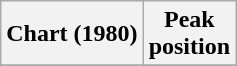<table class="wikitable plainrowheaders" style="text-align:center">
<tr>
<th>Chart (1980)</th>
<th>Peak<br>position</th>
</tr>
<tr>
</tr>
</table>
